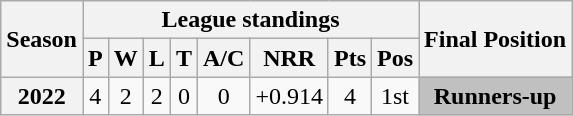<table class="wikitable sortable" style="text-align:center">
<tr>
<th scope="col" rowspan="2">Season</th>
<th scope="col" colspan="8">League standings</th>
<th scope="col" rowspan="2">Final Position</th>
</tr>
<tr>
<th scope="col">P</th>
<th scope="col">W</th>
<th scope="col">L</th>
<th scope="col">T</th>
<th scope="col">A/C</th>
<th scope="col">NRR</th>
<th scope="col">Pts</th>
<th scope="col">Pos</th>
</tr>
<tr>
<th scope="row">2022</th>
<td>4</td>
<td>2</td>
<td>2</td>
<td>0</td>
<td>0</td>
<td>+0.914</td>
<td>4</td>
<td>1st</td>
<th style= "background: Silver;">Runners-up</th>
</tr>
</table>
